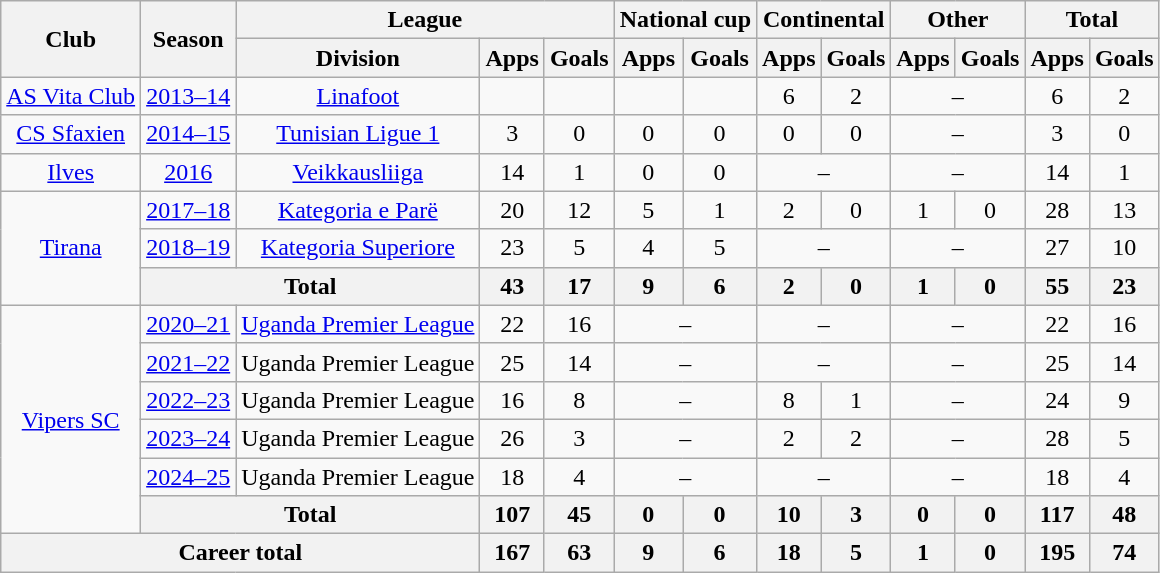<table class="wikitable" style="text-align:center">
<tr>
<th rowspan="2">Club</th>
<th rowspan="2">Season</th>
<th colspan="3">League</th>
<th colspan="2">National cup</th>
<th colspan="2">Continental</th>
<th colspan="2">Other</th>
<th colspan="2">Total</th>
</tr>
<tr>
<th>Division</th>
<th>Apps</th>
<th>Goals</th>
<th>Apps</th>
<th>Goals</th>
<th>Apps</th>
<th>Goals</th>
<th>Apps</th>
<th>Goals</th>
<th>Apps</th>
<th>Goals</th>
</tr>
<tr>
<td><a href='#'>AS Vita Club</a></td>
<td><a href='#'>2013–14</a></td>
<td><a href='#'>Linafoot</a></td>
<td></td>
<td></td>
<td></td>
<td></td>
<td>6</td>
<td>2</td>
<td colspan=2>–</td>
<td>6</td>
<td>2</td>
</tr>
<tr>
<td><a href='#'>CS Sfaxien</a></td>
<td><a href='#'>2014–15</a></td>
<td><a href='#'>Tunisian Ligue 1</a></td>
<td>3</td>
<td>0</td>
<td>0</td>
<td>0</td>
<td>0</td>
<td>0</td>
<td colspan=2>–</td>
<td>3</td>
<td>0</td>
</tr>
<tr>
<td><a href='#'>Ilves</a></td>
<td><a href='#'>2016</a></td>
<td><a href='#'>Veikkausliiga</a></td>
<td>14</td>
<td>1</td>
<td>0</td>
<td>0</td>
<td colspan=2>–</td>
<td colspan=2>–</td>
<td>14</td>
<td>1</td>
</tr>
<tr>
<td rowspan=3><a href='#'>Tirana</a></td>
<td><a href='#'>2017–18</a></td>
<td><a href='#'>Kategoria e Parë</a></td>
<td>20</td>
<td>12</td>
<td>5</td>
<td>1</td>
<td>2</td>
<td>0</td>
<td>1</td>
<td>0</td>
<td>28</td>
<td>13</td>
</tr>
<tr>
<td><a href='#'>2018–19</a></td>
<td><a href='#'>Kategoria Superiore</a></td>
<td>23</td>
<td>5</td>
<td>4</td>
<td>5</td>
<td colspan=2>–</td>
<td colspan=2>–</td>
<td>27</td>
<td>10</td>
</tr>
<tr>
<th colspan=2>Total</th>
<th>43</th>
<th>17</th>
<th>9</th>
<th>6</th>
<th>2</th>
<th>0</th>
<th>1</th>
<th>0</th>
<th>55</th>
<th>23</th>
</tr>
<tr>
<td rowspan=6><a href='#'>Vipers SC</a></td>
<td><a href='#'>2020–21</a></td>
<td><a href='#'>Uganda Premier League</a></td>
<td>22</td>
<td>16</td>
<td colspan=2>–</td>
<td colspan=2>–</td>
<td colspan=2>–</td>
<td>22</td>
<td>16</td>
</tr>
<tr>
<td><a href='#'>2021–22</a></td>
<td>Uganda Premier League</td>
<td>25</td>
<td>14</td>
<td colspan=2>–</td>
<td colspan=2>–</td>
<td colspan=2>–</td>
<td>25</td>
<td>14</td>
</tr>
<tr>
<td><a href='#'>2022–23</a></td>
<td>Uganda Premier League</td>
<td>16</td>
<td>8</td>
<td colspan=2>–</td>
<td>8</td>
<td>1</td>
<td colspan=2>–</td>
<td>24</td>
<td>9</td>
</tr>
<tr>
<td><a href='#'>2023–24</a></td>
<td>Uganda Premier League</td>
<td>26</td>
<td>3</td>
<td colspan=2>–</td>
<td>2</td>
<td>2</td>
<td colspan=2>–</td>
<td>28</td>
<td>5</td>
</tr>
<tr>
<td><a href='#'>2024–25</a></td>
<td>Uganda Premier League</td>
<td>18</td>
<td>4</td>
<td colspan=2>–</td>
<td colspan=2>–</td>
<td colspan=2>–</td>
<td>18</td>
<td>4</td>
</tr>
<tr>
<th colspan=2>Total</th>
<th>107</th>
<th>45</th>
<th>0</th>
<th>0</th>
<th>10</th>
<th>3</th>
<th>0</th>
<th>0</th>
<th>117</th>
<th>48</th>
</tr>
<tr>
<th colspan="3">Career total</th>
<th>167</th>
<th>63</th>
<th>9</th>
<th>6</th>
<th>18</th>
<th>5</th>
<th>1</th>
<th>0</th>
<th>195</th>
<th>74</th>
</tr>
</table>
